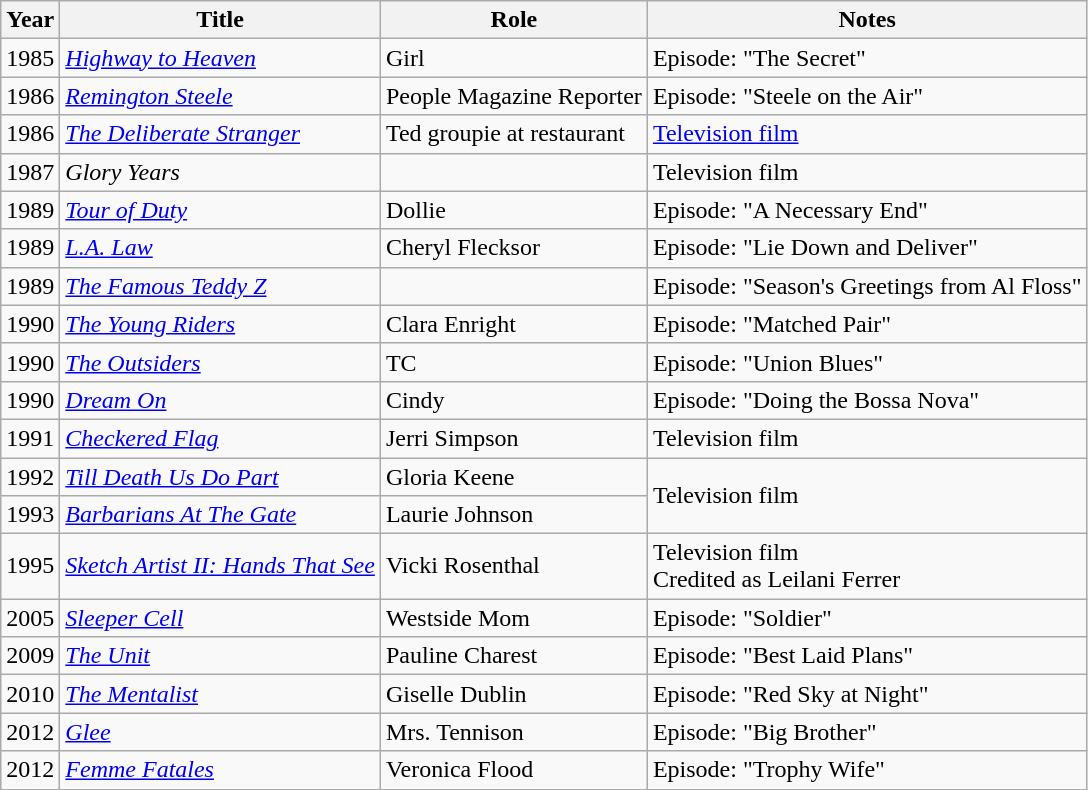<table class="wikitable sortable">
<tr>
<th>Year</th>
<th>Title</th>
<th>Role</th>
<th class="unsortable">Notes</th>
</tr>
<tr>
<td>1985</td>
<td><em><a href='#'>Highway to Heaven</a></em></td>
<td>Girl</td>
<td>Episode: "The Secret"</td>
</tr>
<tr>
<td>1986</td>
<td><em><a href='#'>Remington Steele</a></em></td>
<td>People Magazine Reporter</td>
<td>Episode: "Steele on the Air"</td>
</tr>
<tr>
<td>1986</td>
<td><em><a href='#'>The Deliberate Stranger</a></em></td>
<td>Ted groupie at restaurant</td>
<td><a href='#'>Television film</a></td>
</tr>
<tr>
<td>1987</td>
<td><em>Glory Years</em></td>
<td></td>
<td>Television film</td>
</tr>
<tr>
<td>1989</td>
<td><em><a href='#'>Tour of Duty</a></em></td>
<td>Dollie</td>
<td>Episode: "A Necessary End"</td>
</tr>
<tr>
<td>1989</td>
<td><em><a href='#'>L.A. Law</a></em></td>
<td>Cheryl Flecksor</td>
<td>Episode: "Lie Down and Deliver"</td>
</tr>
<tr>
<td>1989</td>
<td><em><a href='#'>The Famous Teddy Z</a></em></td>
<td></td>
<td>Episode: "Season's Greetings from Al Floss"</td>
</tr>
<tr>
<td>1990</td>
<td><em><a href='#'>The Young Riders</a></em></td>
<td>Clara Enright</td>
<td>Episode: "Matched Pair"</td>
</tr>
<tr>
<td>1990</td>
<td><em><a href='#'>The Outsiders</a></em></td>
<td>TC</td>
<td>Episode: "Union Blues"</td>
</tr>
<tr>
<td>1990</td>
<td><em><a href='#'>Dream On</a></em></td>
<td>Cindy</td>
<td>Episode: "Doing the Bossa Nova"</td>
</tr>
<tr>
<td>1991</td>
<td><em><a href='#'>Checkered Flag</a></em></td>
<td>Jerri Simpson</td>
<td>Television film</td>
</tr>
<tr>
<td>1992</td>
<td><em><a href='#'>Till Death Us Do Part</a></em></td>
<td>Gloria Keene</td>
<td rowspan="2">Television film</td>
</tr>
<tr>
<td>1993</td>
<td><em><a href='#'>Barbarians At The Gate</a></em></td>
<td>Laurie Johnson</td>
</tr>
<tr>
<td>1995</td>
<td><em><a href='#'>Sketch Artist II: Hands That See</a></em></td>
<td>Vicki Rosenthal</td>
<td>Television film<br>Credited as Leilani Ferrer</td>
</tr>
<tr>
<td>2005</td>
<td><em><a href='#'>Sleeper Cell</a></em></td>
<td>Westside Mom</td>
<td>Episode: "Soldier"</td>
</tr>
<tr>
<td>2009</td>
<td><em><a href='#'>The Unit</a></em></td>
<td>Pauline Charest</td>
<td>Episode: "Best Laid Plans"</td>
</tr>
<tr>
<td>2010</td>
<td><em><a href='#'>The Mentalist</a></em></td>
<td>Giselle Dublin</td>
<td>Episode: "Red Sky at Night"</td>
</tr>
<tr>
<td>2012</td>
<td><em><a href='#'>Glee</a></em></td>
<td>Mrs. Tennison</td>
<td>Episode: "Big Brother"</td>
</tr>
<tr>
<td>2012</td>
<td><em><a href='#'>Femme Fatales</a></em></td>
<td>Veronica Flood</td>
<td>Episode: "Trophy Wife"</td>
</tr>
</table>
